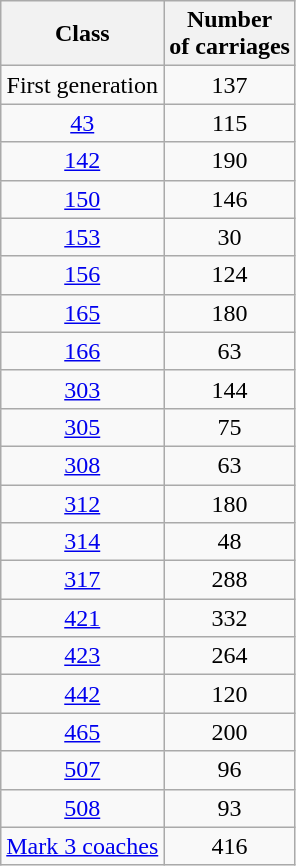<table class="wikitable">
<tr>
<th>Class</th>
<th>Number<br>of carriages</th>
</tr>
<tr>
<td align=center>First generation</td>
<td align=center>137</td>
</tr>
<tr>
<td align=center><a href='#'>43</a></td>
<td align=center>115</td>
</tr>
<tr>
<td align=center><a href='#'>142</a></td>
<td align=center>190</td>
</tr>
<tr>
<td align=center><a href='#'>150</a></td>
<td align=center>146</td>
</tr>
<tr>
<td align=center><a href='#'>153</a></td>
<td align=center>30</td>
</tr>
<tr>
<td align=center><a href='#'>156</a></td>
<td align=center>124</td>
</tr>
<tr>
<td align=center><a href='#'>165</a></td>
<td align=center>180</td>
</tr>
<tr>
<td align=center><a href='#'>166</a></td>
<td align=center>63</td>
</tr>
<tr>
<td align=center><a href='#'>303</a></td>
<td align=center>144</td>
</tr>
<tr>
<td align=center><a href='#'>305</a></td>
<td align=center>75</td>
</tr>
<tr>
<td align=center><a href='#'>308</a></td>
<td align=center>63</td>
</tr>
<tr>
<td align=center><a href='#'>312</a></td>
<td align=center>180</td>
</tr>
<tr>
<td align=center><a href='#'>314</a></td>
<td align=center>48</td>
</tr>
<tr>
<td align=center><a href='#'>317</a></td>
<td align=center>288</td>
</tr>
<tr>
<td align=center><a href='#'>421</a></td>
<td align=center>332</td>
</tr>
<tr>
<td align=center><a href='#'>423</a></td>
<td align=center>264</td>
</tr>
<tr>
<td align=center><a href='#'>442</a></td>
<td align=center>120</td>
</tr>
<tr>
<td align=center><a href='#'>465</a></td>
<td align=center>200</td>
</tr>
<tr>
<td align=center><a href='#'>507</a></td>
<td align=center>96</td>
</tr>
<tr>
<td align=center><a href='#'>508</a></td>
<td align=center>93</td>
</tr>
<tr>
<td align=center><a href='#'>Mark 3 coaches</a></td>
<td align=center>416</td>
</tr>
</table>
